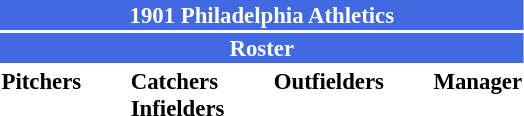<table class="toccolours" style="font-size: 95%;">
<tr>
<th colspan="10" style="background-color: #4169e1; color: white; text-align: center;">1901 Philadelphia Athletics</th>
</tr>
<tr>
<td colspan="10" style="background-color: #4169e1; color: white; text-align: center;"><strong>Roster</strong></td>
</tr>
<tr>
<td valign="top"><strong>Pitchers</strong><br>








</td>
<td width="25px"></td>
<td valign="top"><strong>Catchers</strong><br>



<strong>Infielders</strong>








</td>
<td width="25px"></td>
<td valign="top"><strong>Outfielders</strong><br>






</td>
<td width="25px"></td>
<td valign="top"><strong>Manager</strong><br></td>
</tr>
</table>
